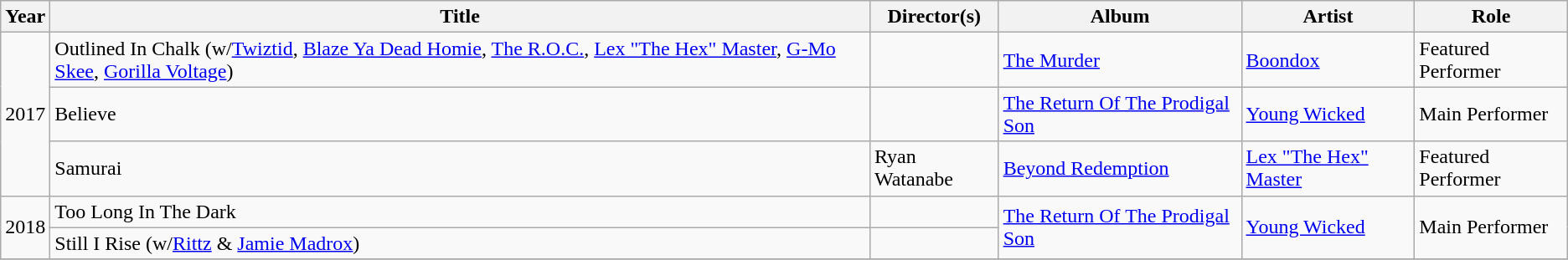<table class="wikitable" border="1">
<tr>
<th>Year</th>
<th>Title</th>
<th>Director(s)</th>
<th>Album</th>
<th>Artist</th>
<th>Role</th>
</tr>
<tr>
<td rowspan="3">2017</td>
<td>Outlined In Chalk (w/<a href='#'>Twiztid</a>, <a href='#'>Blaze Ya Dead Homie</a>, <a href='#'>The R.O.C.</a>, <a href='#'>Lex "The Hex" Master</a>, <a href='#'>G-Mo Skee</a>, <a href='#'>Gorilla Voltage</a>)</td>
<td></td>
<td><a href='#'>The Murder</a></td>
<td><a href='#'>Boondox</a></td>
<td>Featured Performer</td>
</tr>
<tr>
<td>Believe</td>
<td></td>
<td><a href='#'>The Return Of The Prodigal Son</a></td>
<td><a href='#'>Young Wicked</a></td>
<td>Main Performer</td>
</tr>
<tr>
<td>Samurai</td>
<td>Ryan Watanabe</td>
<td><a href='#'>Beyond Redemption</a></td>
<td><a href='#'>Lex "The Hex" Master</a></td>
<td>Featured Performer</td>
</tr>
<tr>
<td rowspan="2">2018</td>
<td>Too Long In The Dark</td>
<td></td>
<td rowspan="2"><a href='#'>The Return Of The Prodigal Son</a></td>
<td rowspan="2"><a href='#'>Young Wicked</a></td>
<td rowspan="2">Main Performer</td>
</tr>
<tr>
<td>Still I Rise (w/<a href='#'>Rittz</a> & <a href='#'>Jamie Madrox</a>)</td>
<td></td>
</tr>
<tr>
</tr>
</table>
